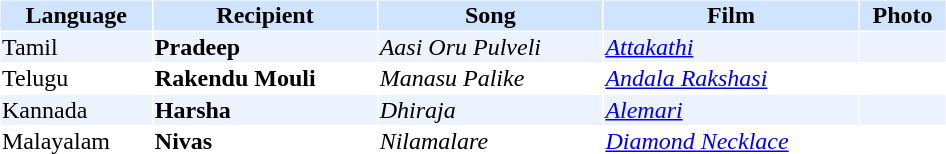<table cellspacing="1" cellpadding="1" border="0" style="width:50%;">
<tr style="background:#d1e4fd;">
<th>Language</th>
<th>Recipient</th>
<th>Song</th>
<th>Film</th>
<th>Photo</th>
</tr>
<tr style="background:#edf3fe;">
<td>Tamil</td>
<td><strong>Pradeep</strong></td>
<td><em>Aasi Oru Pulveli</em></td>
<td><em><a href='#'>Attakathi</a></em></td>
<td></td>
</tr>
<tr>
<td>Telugu</td>
<td><strong>Rakendu Mouli</strong></td>
<td><em>Manasu Palike</em></td>
<td><em><a href='#'>Andala Rakshasi</a></em></td>
<td></td>
</tr>
<tr style="background:#edf3fe;">
<td>Kannada</td>
<td><strong>Harsha</strong></td>
<td><em>Dhiraja</em></td>
<td><em><a href='#'>Alemari</a></em></td>
<td></td>
</tr>
<tr>
<td>Malayalam</td>
<td><strong>Nivas</strong></td>
<td><em>Nilamalare</em></td>
<td><em><a href='#'>Diamond Necklace</a></em></td>
<td></td>
</tr>
</table>
